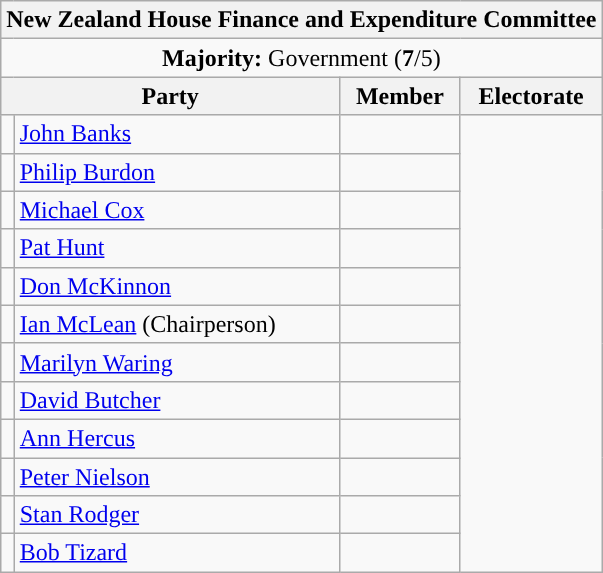<table class="wikitable">
<tr>
<th colspan="4">New Zealand House Finance and Expenditure Committee</th>
</tr>
<tr>
<td colspan="4" style="text-align:center; background:"><strong>Majority:</strong> Government (<strong>7</strong>/5)</td>
</tr>
<tr>
<th colspan="2">Party</th>
<th>Member</th>
<th>Electorate</th>
</tr>
<tr>
<td></td>
<td><a href='#'>John Banks</a></td>
<td></td>
</tr>
<tr>
<td></td>
<td><a href='#'>Philip Burdon</a></td>
<td></td>
</tr>
<tr>
<td></td>
<td><a href='#'>Michael Cox</a></td>
<td></td>
</tr>
<tr>
<td></td>
<td><a href='#'>Pat Hunt</a></td>
<td></td>
</tr>
<tr>
<td></td>
<td><a href='#'>Don McKinnon</a></td>
<td></td>
</tr>
<tr>
<td></td>
<td><a href='#'>Ian McLean</a> (Chairperson)</td>
<td></td>
</tr>
<tr>
<td></td>
<td><a href='#'>Marilyn Waring</a></td>
<td></td>
</tr>
<tr>
<td></td>
<td><a href='#'>David Butcher</a></td>
<td></td>
</tr>
<tr>
<td></td>
<td><a href='#'>Ann Hercus</a></td>
<td></td>
</tr>
<tr>
<td></td>
<td><a href='#'>Peter Nielson</a></td>
<td></td>
</tr>
<tr>
<td></td>
<td><a href='#'>Stan Rodger</a></td>
<td></td>
</tr>
<tr>
<td></td>
<td><a href='#'>Bob Tizard</a></td>
<td></td>
</tr>
</table>
